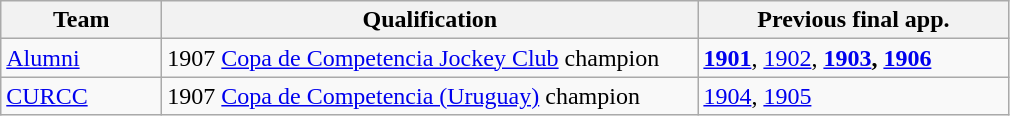<table class="wikitable">
<tr>
<th width=100px>Team</th>
<th width=350px>Qualification</th>
<th width=200px>Previous final app.</th>
</tr>
<tr>
<td> <a href='#'>Alumni</a></td>
<td>1907 <a href='#'>Copa de Competencia Jockey Club</a> champion</td>
<td><strong><a href='#'>1901</a></strong>, <a href='#'>1902</a>, <strong><a href='#'>1903</a>, <a href='#'>1906</a></strong></td>
</tr>
<tr>
<td> <a href='#'>CURCC</a></td>
<td>1907 <a href='#'>Copa de Competencia (Uruguay)</a> champion</td>
<td><a href='#'>1904</a>, <a href='#'>1905</a></td>
</tr>
</table>
